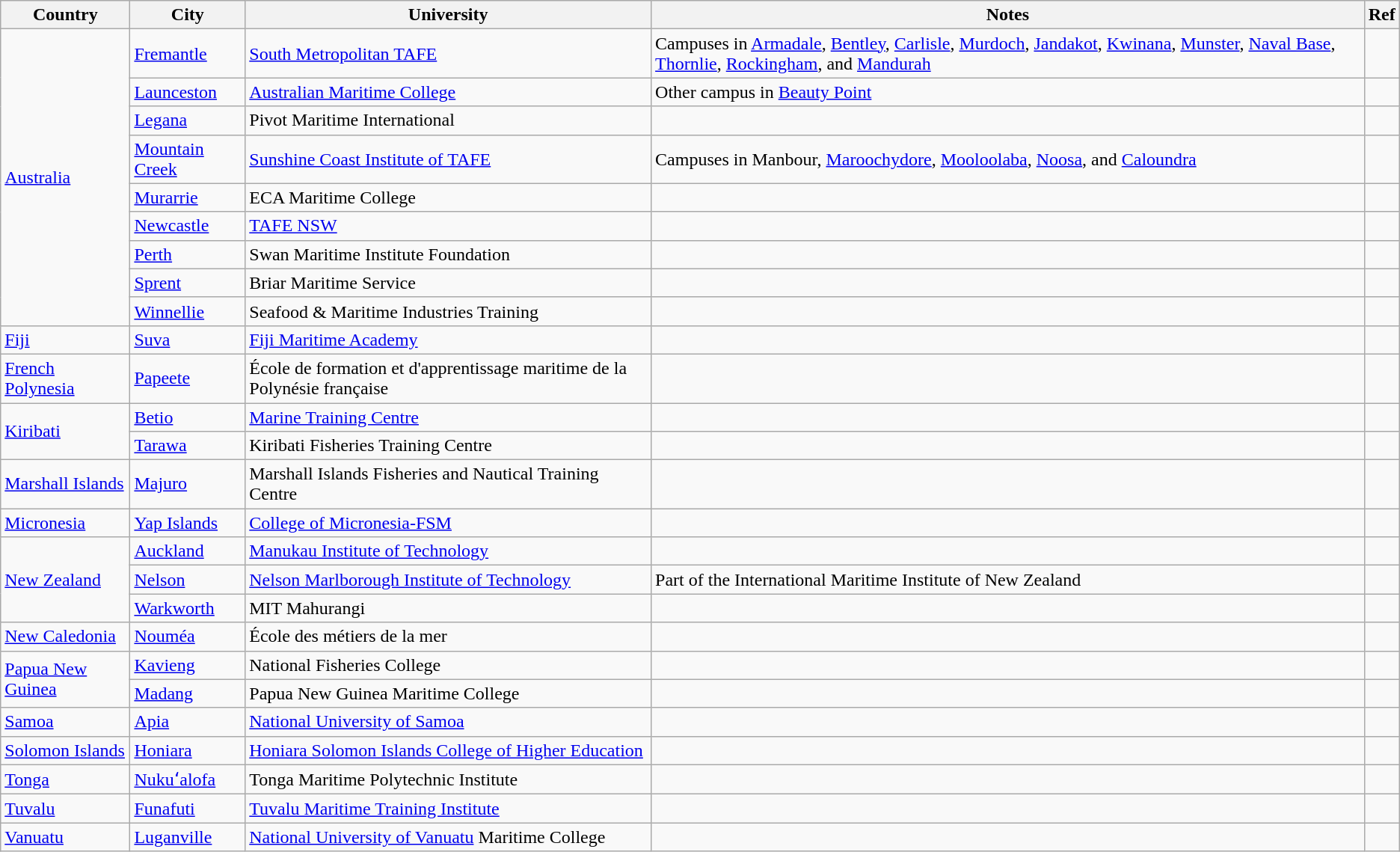<table class="wikitable unsortable">
<tr>
<th>Country</th>
<th>City</th>
<th>University</th>
<th>Notes</th>
<th>Ref</th>
</tr>
<tr>
<td rowspan="9"><a href='#'>Australia</a></td>
<td><a href='#'>Fremantle</a></td>
<td><a href='#'>South Metropolitan TAFE</a></td>
<td>Campuses in <a href='#'>Armadale</a>, <a href='#'>Bentley</a>, <a href='#'>Carlisle</a>, <a href='#'>Murdoch</a>, <a href='#'>Jandakot</a>, <a href='#'>Kwinana</a>, <a href='#'>Munster</a>, <a href='#'>Naval Base</a>, <a href='#'>Thornlie</a>, <a href='#'>Rockingham</a>, and <a href='#'>Mandurah</a></td>
<td></td>
</tr>
<tr>
<td><a href='#'>Launceston</a></td>
<td><a href='#'>Australian Maritime College</a></td>
<td>Other campus in <a href='#'>Beauty Point</a></td>
<td></td>
</tr>
<tr>
<td><a href='#'>Legana</a></td>
<td>Pivot Maritime International</td>
<td></td>
<td></td>
</tr>
<tr>
<td><a href='#'>Mountain Creek</a></td>
<td><a href='#'>Sunshine Coast Institute of TAFE</a></td>
<td>Campuses in Manbour, <a href='#'>Maroochydore</a>, <a href='#'>Mooloolaba</a>, <a href='#'>Noosa</a>, and <a href='#'>Caloundra</a></td>
<td></td>
</tr>
<tr>
<td><a href='#'>Murarrie</a></td>
<td>ECA Maritime College</td>
<td></td>
<td></td>
</tr>
<tr>
<td><a href='#'>Newcastle</a></td>
<td><a href='#'>TAFE NSW</a></td>
<td></td>
<td></td>
</tr>
<tr>
<td><a href='#'>Perth</a></td>
<td>Swan Maritime Institute Foundation</td>
<td></td>
<td></td>
</tr>
<tr>
<td><a href='#'>Sprent</a></td>
<td>Briar Maritime Service</td>
<td></td>
<td></td>
</tr>
<tr>
<td><a href='#'>Winnellie</a></td>
<td>Seafood & Maritime Industries Training</td>
<td></td>
<td></td>
</tr>
<tr>
<td><a href='#'>Fiji</a></td>
<td><a href='#'>Suva</a></td>
<td><a href='#'>Fiji Maritime Academy</a></td>
<td></td>
<td></td>
</tr>
<tr>
<td><a href='#'>French Polynesia</a></td>
<td><a href='#'>Papeete</a></td>
<td>École de formation et d'apprentissage maritime de la Polynésie française</td>
<td></td>
<td></td>
</tr>
<tr>
<td rowspan="2"><a href='#'>Kiribati</a></td>
<td><a href='#'>Betio</a></td>
<td><a href='#'>Marine Training Centre</a></td>
<td></td>
<td></td>
</tr>
<tr>
<td><a href='#'>Tarawa</a></td>
<td>Kiribati Fisheries Training Centre</td>
<td></td>
<td></td>
</tr>
<tr>
<td><a href='#'>Marshall Islands</a></td>
<td><a href='#'>Majuro</a></td>
<td>Marshall Islands Fisheries and Nautical Training Centre</td>
<td></td>
<td></td>
</tr>
<tr>
<td><a href='#'>Micronesia</a></td>
<td><a href='#'>Yap Islands</a></td>
<td><a href='#'>College of Micronesia-FSM</a></td>
<td></td>
<td></td>
</tr>
<tr>
<td rowspan="3"><a href='#'>New Zealand</a></td>
<td><a href='#'>Auckland</a></td>
<td><a href='#'>Manukau Institute of Technology</a></td>
<td></td>
<td></td>
</tr>
<tr>
<td><a href='#'>Nelson</a></td>
<td><a href='#'>Nelson Marlborough Institute of Technology</a></td>
<td>Part of the International Maritime Institute of New Zealand</td>
<td></td>
</tr>
<tr>
<td><a href='#'>Warkworth</a></td>
<td>MIT Mahurangi</td>
<td></td>
<td></td>
</tr>
<tr>
<td><a href='#'>New Caledonia</a></td>
<td><a href='#'>Nouméa</a></td>
<td>École des métiers de la mer</td>
<td></td>
</tr>
<tr>
<td rowspan="2"><a href='#'>Papua New Guinea</a></td>
<td><a href='#'>Kavieng</a></td>
<td>National Fisheries College</td>
<td></td>
<td></td>
</tr>
<tr>
<td><a href='#'>Madang</a></td>
<td>Papua New Guinea Maritime College</td>
<td></td>
<td></td>
</tr>
<tr>
<td><a href='#'>Samoa</a></td>
<td><a href='#'>Apia</a></td>
<td><a href='#'>National University of Samoa</a></td>
<td></td>
<td></td>
</tr>
<tr>
<td><a href='#'>Solomon Islands</a></td>
<td><a href='#'>Honiara</a></td>
<td><a href='#'>Honiara Solomon Islands College of Higher Education</a></td>
<td></td>
<td></td>
</tr>
<tr>
<td><a href='#'>Tonga</a></td>
<td><a href='#'>Nukuʻalofa</a></td>
<td>Tonga Maritime Polytechnic Institute</td>
<td></td>
<td></td>
</tr>
<tr>
<td><a href='#'>Tuvalu</a></td>
<td><a href='#'>Funafuti</a></td>
<td><a href='#'>Tuvalu Maritime Training Institute</a></td>
<td></td>
<td></td>
</tr>
<tr>
<td><a href='#'>Vanuatu</a></td>
<td><a href='#'>Luganville</a></td>
<td><a href='#'>National University of Vanuatu</a> Maritime College</td>
<td></td>
<td></td>
</tr>
</table>
